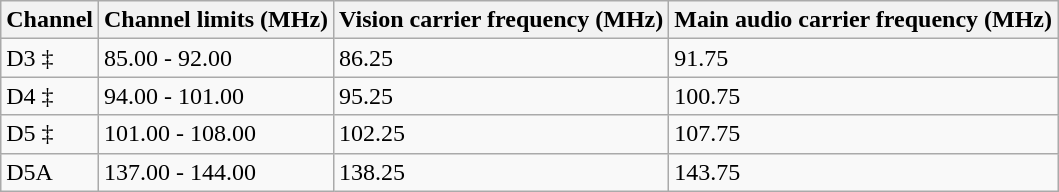<table class="wikitable">
<tr>
<th>Channel</th>
<th>Channel limits (MHz)</th>
<th>Vision carrier frequency (MHz)</th>
<th>Main audio carrier frequency (MHz)</th>
</tr>
<tr>
<td>D3 ‡</td>
<td>85.00 - 92.00</td>
<td>86.25</td>
<td>91.75</td>
</tr>
<tr>
<td>D4 ‡</td>
<td>94.00 - 101.00</td>
<td>95.25</td>
<td>100.75</td>
</tr>
<tr>
<td>D5 ‡</td>
<td>101.00 - 108.00</td>
<td>102.25</td>
<td>107.75</td>
</tr>
<tr>
<td>D5A</td>
<td>137.00 - 144.00</td>
<td>138.25</td>
<td>143.75</td>
</tr>
</table>
